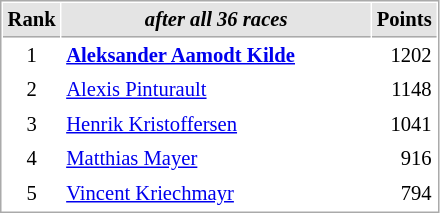<table cellspacing="1" cellpadding="3" style="border:1px solid #aaa; font-size:86%;">
<tr style="background:#e4e4e4;">
<th style="border-bottom:1px solid #aaa; width:10px;">Rank</th>
<th style="border-bottom:1px solid #aaa; width:200px; white-space:nowrap;"><em>after all 36 races</em></th>
<th style="border-bottom:1px solid #aaa; width:20px;">Points</th>
</tr>
<tr>
<td style="text-align:center;">1</td>
<td><strong> <a href='#'>Aleksander Aamodt Kilde</a></strong></td>
<td align="right">1202</td>
</tr>
<tr>
<td style="text-align:center;">2</td>
<td> <a href='#'>Alexis Pinturault</a></td>
<td align="right">1148</td>
</tr>
<tr>
<td style="text-align:center;">3</td>
<td> <a href='#'>Henrik Kristoffersen</a></td>
<td align="right">1041</td>
</tr>
<tr>
<td style="text-align:center;">4</td>
<td> <a href='#'>Matthias Mayer</a></td>
<td align="right">916</td>
</tr>
<tr>
<td style="text-align:center;">5</td>
<td> <a href='#'>Vincent Kriechmayr</a></td>
<td align="right">794</td>
</tr>
</table>
